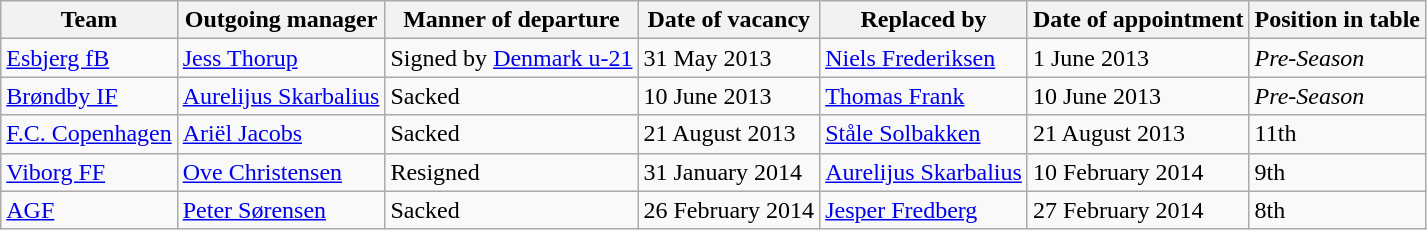<table class="wikitable">
<tr>
<th>Team</th>
<th>Outgoing manager</th>
<th>Manner of departure</th>
<th>Date of vacancy</th>
<th>Replaced by</th>
<th>Date of appointment</th>
<th>Position in table</th>
</tr>
<tr>
<td><a href='#'>Esbjerg fB</a></td>
<td> <a href='#'>Jess Thorup</a></td>
<td>Signed by <a href='#'>Denmark u-21</a></td>
<td>31 May 2013</td>
<td> <a href='#'>Niels Frederiksen</a></td>
<td>1 June 2013</td>
<td><em>Pre-Season</em></td>
</tr>
<tr>
<td><a href='#'>Brøndby IF</a></td>
<td> <a href='#'>Aurelijus Skarbalius</a></td>
<td>Sacked</td>
<td>10 June 2013</td>
<td> <a href='#'>Thomas Frank</a></td>
<td>10 June 2013</td>
<td><em>Pre-Season</em></td>
</tr>
<tr>
<td><a href='#'>F.C. Copenhagen</a></td>
<td> <a href='#'>Ariël Jacobs</a></td>
<td>Sacked</td>
<td>21 August 2013</td>
<td> <a href='#'>Ståle Solbakken</a></td>
<td>21 August 2013</td>
<td>11th</td>
</tr>
<tr>
<td><a href='#'>Viborg FF</a></td>
<td> <a href='#'>Ove Christensen</a></td>
<td>Resigned</td>
<td>31 January 2014</td>
<td> <a href='#'>Aurelijus Skarbalius</a></td>
<td>10 February 2014</td>
<td>9th</td>
</tr>
<tr>
<td><a href='#'>AGF</a></td>
<td> <a href='#'>Peter Sørensen</a></td>
<td>Sacked</td>
<td>26 February 2014</td>
<td> <a href='#'>Jesper Fredberg</a></td>
<td>27 February 2014</td>
<td>8th</td>
</tr>
</table>
